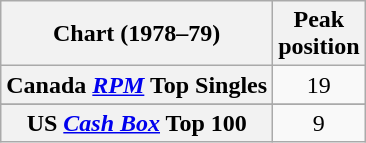<table class="wikitable plainrowheaders" style="text-align:center">
<tr>
<th scope="col">Chart (1978–79)</th>
<th scope="col">Peak<br> position</th>
</tr>
<tr>
<th scope="row">Canada <em><a href='#'>RPM</a></em> Top Singles</th>
<td style="text-align:center;">19</td>
</tr>
<tr>
</tr>
<tr>
<th scope="row">US <a href='#'><em>Cash Box</em></a> Top 100</th>
<td style="text-align:center;">9</td>
</tr>
</table>
